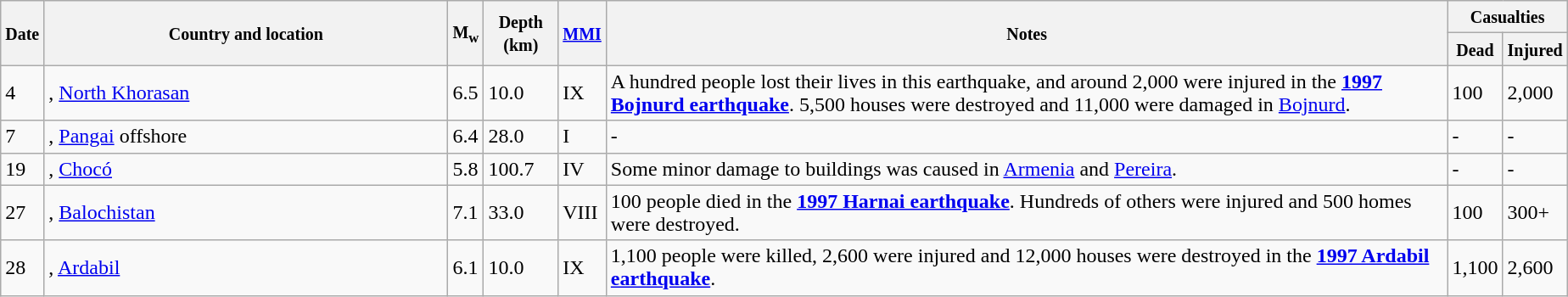<table class="wikitable sortable" style="border:1px black; margin-left:1em;">
<tr>
<th rowspan="2"><small>Date</small></th>
<th rowspan="2" style="width: 310px"><small>Country and location</small></th>
<th rowspan="2"><small>M<sub>w</sub></small></th>
<th rowspan="2"><small>Depth (km)</small></th>
<th rowspan="2"><small><a href='#'>MMI</a></small></th>
<th rowspan="2" class="unsortable"><small>Notes</small></th>
<th colspan="2"><small>Casualties</small></th>
</tr>
<tr>
<th><small>Dead</small></th>
<th><small>Injured</small></th>
</tr>
<tr>
<td>4</td>
<td>, <a href='#'>North Khorasan</a></td>
<td>6.5</td>
<td>10.0</td>
<td>IX</td>
<td>A hundred people lost their lives in this earthquake, and around 2,000 were injured in the <strong><a href='#'>1997 Bojnurd earthquake</a></strong>. 5,500 houses were destroyed and 11,000 were damaged in <a href='#'>Bojnurd</a>.</td>
<td>100</td>
<td>2,000</td>
</tr>
<tr>
<td>7</td>
<td>, <a href='#'>Pangai</a> offshore</td>
<td>6.4</td>
<td>28.0</td>
<td>I</td>
<td>-</td>
<td>-</td>
<td>-</td>
</tr>
<tr>
<td>19</td>
<td>, <a href='#'>Chocó</a></td>
<td>5.8</td>
<td>100.7</td>
<td>IV</td>
<td>Some minor damage to buildings was caused in <a href='#'>Armenia</a> and <a href='#'>Pereira</a>.</td>
<td>-</td>
<td>-</td>
</tr>
<tr>
<td>27</td>
<td>, <a href='#'>Balochistan</a></td>
<td>7.1</td>
<td>33.0</td>
<td>VIII</td>
<td>100 people died in the <strong><a href='#'>1997 Harnai earthquake</a></strong>. Hundreds of others were injured and 500 homes were destroyed.</td>
<td>100</td>
<td>300+</td>
</tr>
<tr>
<td>28</td>
<td>, <a href='#'>Ardabil</a></td>
<td>6.1</td>
<td>10.0</td>
<td>IX</td>
<td>1,100 people were killed, 2,600 were injured and 12,000 houses were destroyed in the <strong><a href='#'>1997 Ardabil earthquake</a></strong>.</td>
<td>1,100</td>
<td>2,600</td>
</tr>
<tr>
</tr>
</table>
